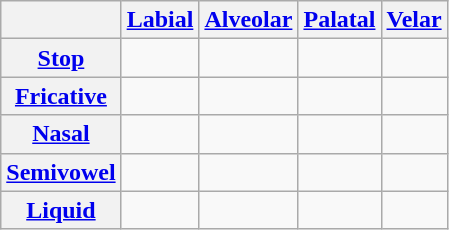<table class="wikitable">
<tr>
<th></th>
<th><a href='#'>Labial</a></th>
<th><a href='#'>Alveolar</a></th>
<th><a href='#'>Palatal</a></th>
<th><a href='#'>Velar</a></th>
</tr>
<tr>
<th><a href='#'>Stop</a></th>
<td>  </td>
<td>  </td>
<td> </td>
<td>  </td>
</tr>
<tr>
<th><a href='#'>Fricative</a></th>
<td></td>
<td></td>
<td> </td>
<td> </td>
</tr>
<tr>
<th><a href='#'>Nasal</a></th>
<td></td>
<td></td>
<td> </td>
<td></td>
</tr>
<tr>
<th><a href='#'>Semivowel</a></th>
<td></td>
<td> </td>
<td></td>
<td> </td>
</tr>
<tr>
<th><a href='#'>Liquid</a></th>
<td> </td>
<td>  </td>
<td> </td>
<td> </td>
</tr>
</table>
